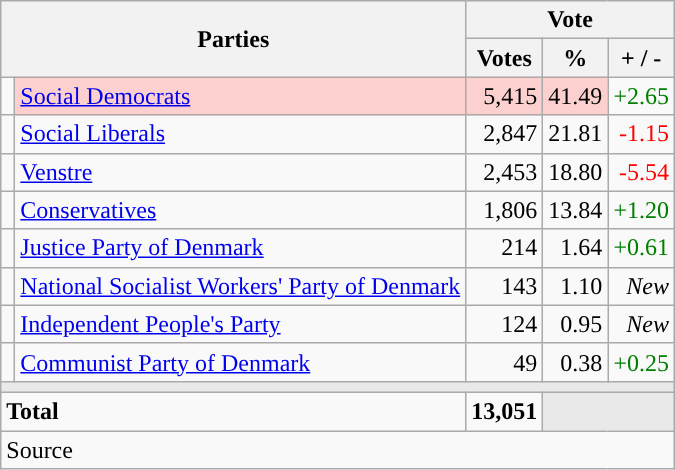<table class="wikitable" style="text-align:right;">
<tr>
<th style="text-align:centre;" rowspan="2" colspan="2" width="225">Parties</th>
<th colspan="3">Vote</th>
</tr>
<tr>
<th width="15">Votes</th>
<th width="15">%</th>
<th width="15">+ / -</th>
</tr>
<tr>
<td width="2" style="color:inherit;background:"></td>
<td bgcolor=#fbd0ce  align="left"><a href='#'>Social Democrats</a></td>
<td bgcolor=#fbd0ce>5,415</td>
<td bgcolor=#fbd0ce>41.49</td>
<td style=color:green;>+2.65</td>
</tr>
<tr>
<td width="2" style="color:inherit;background:"></td>
<td align="left"><a href='#'>Social Liberals</a></td>
<td>2,847</td>
<td>21.81</td>
<td style=color:red;>-1.15</td>
</tr>
<tr>
<td width="2" style="color:inherit;background:"></td>
<td align="left"><a href='#'>Venstre</a></td>
<td>2,453</td>
<td>18.80</td>
<td style=color:red;>-5.54</td>
</tr>
<tr>
<td width="2" style="color:inherit;background:"></td>
<td align="left"><a href='#'>Conservatives</a></td>
<td>1,806</td>
<td>13.84</td>
<td style=color:green;>+1.20</td>
</tr>
<tr>
<td width="2" style="color:inherit;background:"></td>
<td align="left"><a href='#'>Justice Party of Denmark</a></td>
<td>214</td>
<td>1.64</td>
<td style=color:green;>+0.61</td>
</tr>
<tr>
<td width="2" style="color:inherit;background:"></td>
<td align="left"><a href='#'>National Socialist Workers' Party of Denmark</a></td>
<td>143</td>
<td>1.10</td>
<td><em>New</em></td>
</tr>
<tr>
<td width="2" style="color:inherit;background:"></td>
<td align="left"><a href='#'>Independent People's Party</a></td>
<td>124</td>
<td>0.95</td>
<td><em>New</em></td>
</tr>
<tr>
<td width="2" style="color:inherit;background:"></td>
<td align="left"><a href='#'>Communist Party of Denmark</a></td>
<td>49</td>
<td>0.38</td>
<td style=color:green;>+0.25</td>
</tr>
<tr>
<td colspan="7" bgcolor="#E9E9E9"></td>
</tr>
<tr>
<td align="left" colspan="2"><strong>Total</strong></td>
<td><strong>13,051</strong></td>
<td bgcolor="#E9E9E9" colspan="2"></td>
</tr>
<tr>
<td align="left" colspan="6">Source</td>
</tr>
</table>
